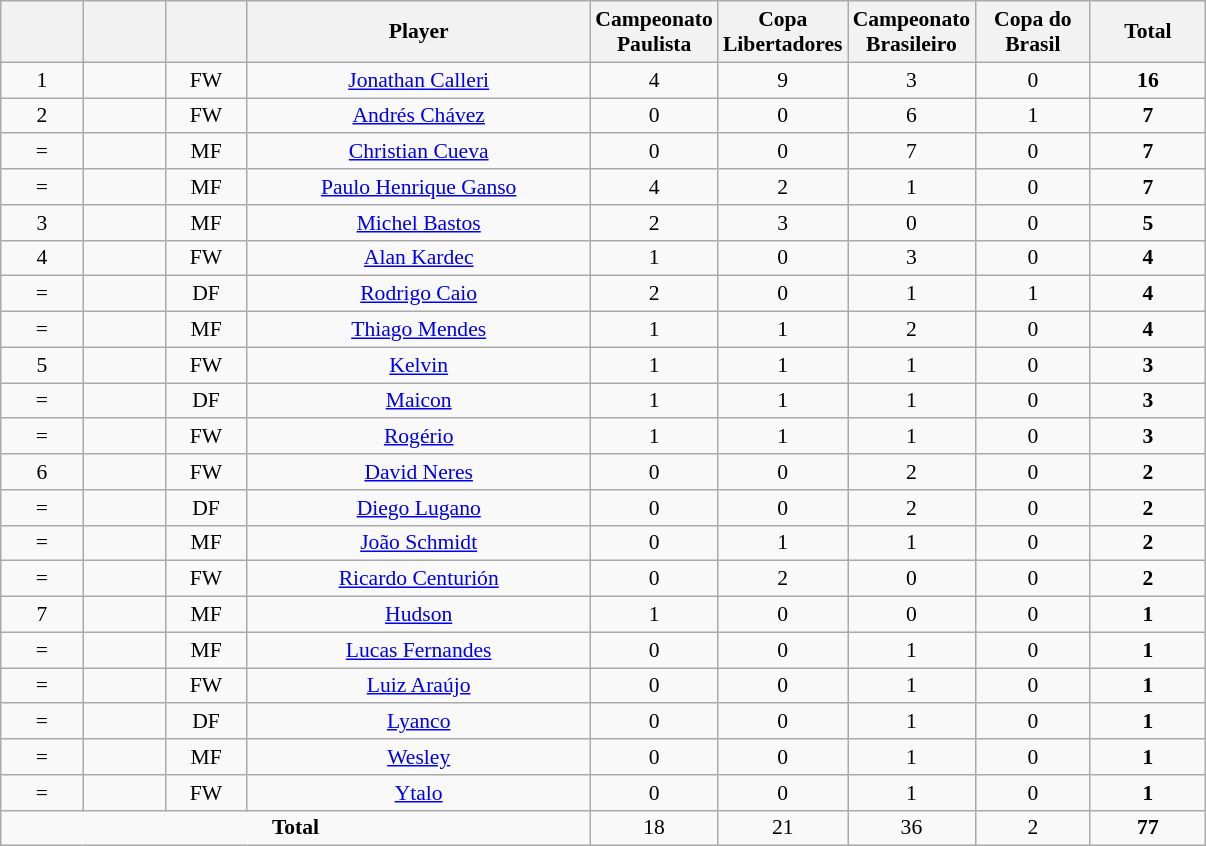<table class="wikitable" style="font-size: 90%; text-align: center;">
<tr>
<th width=48></th>
<th width=48></th>
<th width=48></th>
<th width=222>Player</th>
<th width=70>Campeonato Paulista</th>
<th width=70>Copa Libertadores</th>
<th width=70>Campeonato Brasileiro</th>
<th width=70>Copa do Brasil</th>
<th width=70>Total</th>
</tr>
<tr>
<td>1</td>
<td></td>
<td>FW</td>
<td><a href='#'>Jonathan Calleri</a></td>
<td>4</td>
<td>9</td>
<td>3</td>
<td>0</td>
<td><strong>16</strong></td>
</tr>
<tr>
<td>2</td>
<td></td>
<td>FW</td>
<td><a href='#'>Andrés Chávez</a></td>
<td>0</td>
<td>0</td>
<td>6</td>
<td>1</td>
<td><strong>7</strong></td>
</tr>
<tr>
<td>=</td>
<td></td>
<td>MF</td>
<td><a href='#'>Christian Cueva</a></td>
<td>0</td>
<td>0</td>
<td>7</td>
<td>0</td>
<td><strong>7</strong></td>
</tr>
<tr>
<td>=</td>
<td></td>
<td>MF</td>
<td><a href='#'>Paulo Henrique Ganso</a></td>
<td>4</td>
<td>2</td>
<td>1</td>
<td>0</td>
<td><strong>7</strong></td>
</tr>
<tr>
<td>3</td>
<td></td>
<td>MF</td>
<td><a href='#'>Michel Bastos</a></td>
<td>2</td>
<td>3</td>
<td>0</td>
<td>0</td>
<td><strong>5</strong></td>
</tr>
<tr>
<td>4</td>
<td></td>
<td>FW</td>
<td><a href='#'>Alan Kardec</a></td>
<td>1</td>
<td>0</td>
<td>3</td>
<td>0</td>
<td><strong>4</strong></td>
</tr>
<tr>
<td>=</td>
<td></td>
<td>DF</td>
<td><a href='#'>Rodrigo Caio</a></td>
<td>2</td>
<td>0</td>
<td>1</td>
<td>1</td>
<td><strong>4</strong></td>
</tr>
<tr>
<td>=</td>
<td></td>
<td>MF</td>
<td><a href='#'>Thiago Mendes</a></td>
<td>1</td>
<td>1</td>
<td>2</td>
<td>0</td>
<td><strong>4</strong></td>
</tr>
<tr>
<td>5</td>
<td></td>
<td>FW</td>
<td><a href='#'>Kelvin</a></td>
<td>1</td>
<td>1</td>
<td>1</td>
<td>0</td>
<td><strong>3</strong></td>
</tr>
<tr>
<td>=</td>
<td></td>
<td>DF</td>
<td><a href='#'>Maicon</a></td>
<td>1</td>
<td>1</td>
<td>1</td>
<td>0</td>
<td><strong>3</strong></td>
</tr>
<tr>
<td>=</td>
<td></td>
<td>FW</td>
<td><a href='#'>Rogério</a></td>
<td>1</td>
<td>1</td>
<td>1</td>
<td>0</td>
<td><strong>3</strong></td>
</tr>
<tr>
<td>6</td>
<td></td>
<td>FW</td>
<td><a href='#'>David Neres</a></td>
<td>0</td>
<td>0</td>
<td>2</td>
<td>0</td>
<td><strong>2</strong></td>
</tr>
<tr>
<td>=</td>
<td></td>
<td>DF</td>
<td><a href='#'>Diego Lugano</a></td>
<td>0</td>
<td>0</td>
<td>2</td>
<td>0</td>
<td><strong>2</strong></td>
</tr>
<tr>
<td>=</td>
<td></td>
<td>MF</td>
<td><a href='#'>João Schmidt</a></td>
<td>0</td>
<td>1</td>
<td>1</td>
<td>0</td>
<td><strong>2</strong></td>
</tr>
<tr>
<td>=</td>
<td></td>
<td>FW</td>
<td><a href='#'>Ricardo Centurión</a></td>
<td>0</td>
<td>2</td>
<td>0</td>
<td>0</td>
<td><strong>2</strong></td>
</tr>
<tr>
<td>7</td>
<td></td>
<td>MF</td>
<td><a href='#'>Hudson</a></td>
<td>1</td>
<td>0</td>
<td>0</td>
<td>0</td>
<td><strong>1</strong></td>
</tr>
<tr>
<td>=</td>
<td></td>
<td>MF</td>
<td><a href='#'>Lucas Fernandes</a></td>
<td>0</td>
<td>0</td>
<td>1</td>
<td>0</td>
<td><strong>1</strong></td>
</tr>
<tr>
<td>=</td>
<td></td>
<td>FW</td>
<td><a href='#'>Luiz Araújo</a></td>
<td>0</td>
<td>0</td>
<td>1</td>
<td>0</td>
<td><strong>1</strong></td>
</tr>
<tr>
<td>=</td>
<td></td>
<td>DF</td>
<td><a href='#'>Lyanco</a></td>
<td>0</td>
<td>0</td>
<td>1</td>
<td>0</td>
<td><strong>1</strong></td>
</tr>
<tr>
<td>=</td>
<td></td>
<td>MF</td>
<td><a href='#'>Wesley</a></td>
<td>0</td>
<td>0</td>
<td>1</td>
<td>0</td>
<td><strong>1</strong></td>
</tr>
<tr>
<td>=</td>
<td></td>
<td>FW</td>
<td><a href='#'>Ytalo</a></td>
<td>0</td>
<td>0</td>
<td>1</td>
<td>0</td>
<td><strong>1</strong></td>
</tr>
<tr>
<td colspan="4"><strong>Total</strong></td>
<td>18</td>
<td>21</td>
<td>36</td>
<td>2</td>
<td><strong>77</strong></td>
</tr>
</table>
